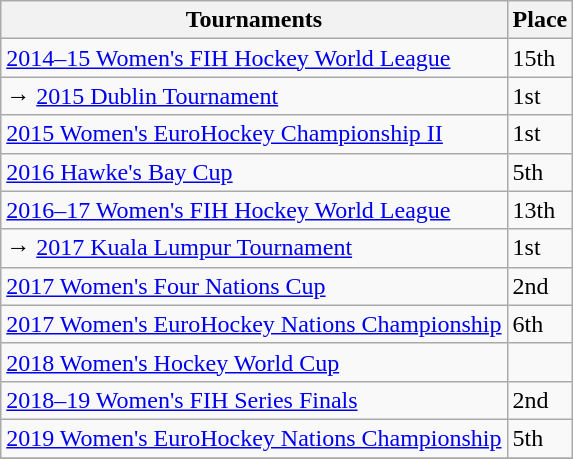<table class="wikitable collapsible">
<tr>
<th>Tournaments</th>
<th>Place</th>
</tr>
<tr>
<td><a href='#'>2014–15 Women's FIH Hockey World League</a></td>
<td>15th</td>
</tr>
<tr>
<td>→ <a href='#'>2015 Dublin Tournament</a></td>
<td>1st</td>
</tr>
<tr>
<td><a href='#'>2015 Women's EuroHockey Championship II</a></td>
<td>1st</td>
</tr>
<tr>
<td><a href='#'>2016 Hawke's Bay Cup</a></td>
<td>5th</td>
</tr>
<tr>
<td><a href='#'>2016–17 Women's FIH Hockey World League</a></td>
<td>13th</td>
</tr>
<tr>
<td>→ <a href='#'>2017 Kuala Lumpur Tournament</a></td>
<td>1st</td>
</tr>
<tr>
<td><a href='#'>2017 Women's Four Nations Cup</a></td>
<td>2nd</td>
</tr>
<tr>
<td><a href='#'>2017 Women's EuroHockey Nations Championship</a></td>
<td>6th</td>
</tr>
<tr>
<td><a href='#'>2018 Women's Hockey World Cup</a></td>
<td></td>
</tr>
<tr>
<td><a href='#'>2018–19 Women's FIH Series Finals</a></td>
<td>2nd</td>
</tr>
<tr>
<td><a href='#'>2019 Women's EuroHockey Nations Championship</a></td>
<td>5th</td>
</tr>
<tr>
</tr>
</table>
